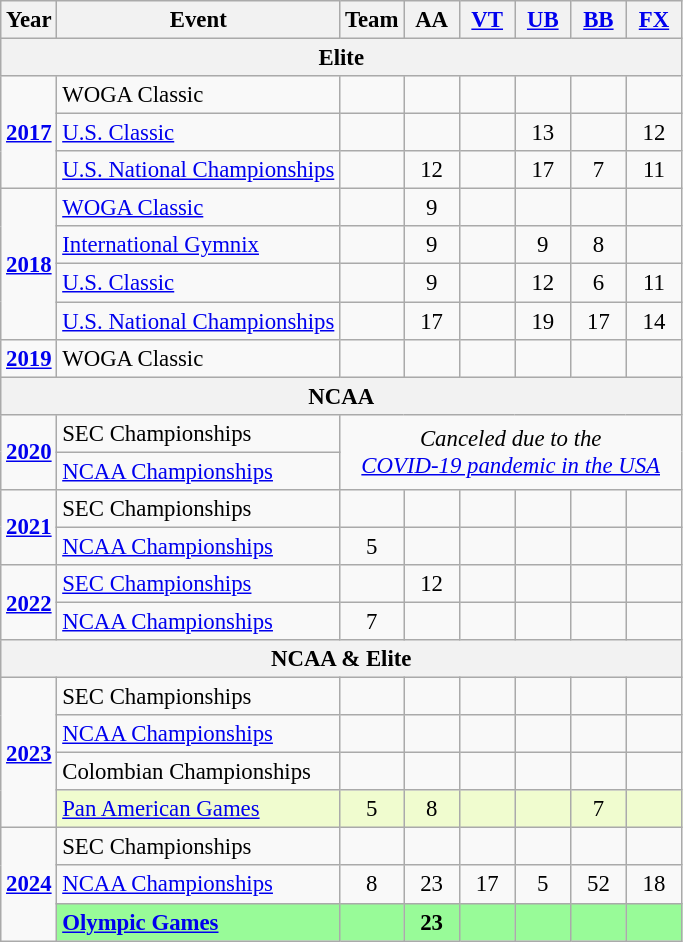<table class="wikitable" style="text-align:center; font-size:95%;">
<tr>
<th align="center">Year</th>
<th align="center">Event</th>
<th style="width:30px;">Team</th>
<th style="width:30px;">AA</th>
<th style="width:30px;"><a href='#'>VT</a></th>
<th style="width:30px;"><a href='#'>UB</a></th>
<th style="width:30px;"><a href='#'>BB</a></th>
<th style="width:30px;"><a href='#'>FX</a></th>
</tr>
<tr>
<th colspan="8">Elite </th>
</tr>
<tr>
<td rowspan="3"><strong><a href='#'>2017</a></strong></td>
<td align=left>WOGA Classic</td>
<td></td>
<td></td>
<td></td>
<td></td>
<td></td>
<td></td>
</tr>
<tr>
<td align=left><a href='#'>U.S. Classic</a></td>
<td></td>
<td></td>
<td></td>
<td>13</td>
<td></td>
<td>12</td>
</tr>
<tr>
<td align=left><a href='#'>U.S. National Championships</a></td>
<td></td>
<td>12</td>
<td></td>
<td>17</td>
<td>7</td>
<td>11</td>
</tr>
<tr>
<td rowspan="4"><strong><a href='#'>2018</a></strong></td>
<td align=left><a href='#'>WOGA Classic</a></td>
<td></td>
<td>9</td>
<td></td>
<td></td>
<td></td>
<td></td>
</tr>
<tr>
<td align=left><a href='#'>International Gymnix</a></td>
<td></td>
<td>9</td>
<td></td>
<td>9</td>
<td>8</td>
<td></td>
</tr>
<tr>
<td align=left><a href='#'>U.S. Classic</a></td>
<td></td>
<td>9</td>
<td></td>
<td>12</td>
<td>6</td>
<td>11</td>
</tr>
<tr>
<td align=left><a href='#'>U.S. National Championships</a></td>
<td></td>
<td>17</td>
<td></td>
<td>19</td>
<td>17</td>
<td>14</td>
</tr>
<tr>
<td rowspan="1"><strong><a href='#'>2019</a></strong></td>
<td align=left>WOGA Classic</td>
<td></td>
<td></td>
<td></td>
<td></td>
<td></td>
<td></td>
</tr>
<tr>
<th colspan="8">NCAA </th>
</tr>
<tr>
<td rowspan="2"><strong><a href='#'>2020</a></strong></td>
<td style="text-align:left;">SEC Championships</td>
<td colspan="6" rowspan="2"><em>Canceled due to the<br><a href='#'>COVID-19 pandemic in the USA</a></em> </td>
</tr>
<tr>
<td align=left><a href='#'>NCAA Championships</a></td>
</tr>
<tr>
<td rowspan="2"><strong><a href='#'>2021</a></strong></td>
<td align=left>SEC Championships</td>
<td></td>
<td></td>
<td></td>
<td></td>
<td></td>
<td></td>
</tr>
<tr>
<td align=left><a href='#'>NCAA Championships</a></td>
<td>5</td>
<td></td>
<td></td>
<td></td>
<td></td>
<td></td>
</tr>
<tr>
<td rowspan="2"><strong><a href='#'>2022</a></strong></td>
<td align=left><a href='#'>SEC Championships</a></td>
<td></td>
<td>12</td>
<td></td>
<td></td>
<td></td>
<td></td>
</tr>
<tr>
<td align=left><a href='#'>NCAA Championships</a></td>
<td>7</td>
<td></td>
<td></td>
<td></td>
<td></td>
<td></td>
</tr>
<tr>
<th colspan="8">NCAA  & Elite </th>
</tr>
<tr>
<td rowspan="4"><strong><a href='#'>2023</a></strong></td>
<td align=left>SEC Championships</td>
<td></td>
<td></td>
<td></td>
<td></td>
<td></td>
<td></td>
</tr>
<tr>
<td align=left><a href='#'>NCAA Championships</a></td>
<td></td>
<td></td>
<td></td>
<td></td>
<td></td>
<td></td>
</tr>
<tr>
<td align=left>Colombian Championships</td>
<td></td>
<td></td>
<td></td>
<td></td>
<td></td>
<td></td>
</tr>
<tr bgcolor=#f0fccf>
<td align=left><a href='#'>Pan American Games</a></td>
<td>5</td>
<td>8</td>
<td></td>
<td></td>
<td>7</td>
<td></td>
</tr>
<tr>
<td rowspan="4"><strong><a href='#'>2024</a></strong></td>
<td align=left>SEC Championships</td>
<td></td>
<td></td>
<td></td>
<td></td>
<td></td>
<td></td>
</tr>
<tr>
<td align=left><a href='#'>NCAA Championships</a></td>
<td>8</td>
<td>23</td>
<td>17</td>
<td>5</td>
<td>52</td>
<td>18</td>
</tr>
<tr bgcolor=98FB98>
<td align=left><strong><a href='#'>Olympic Games</a></strong></td>
<td></td>
<td><strong>23</strong></td>
<td></td>
<td></td>
<td></td>
<td></td>
</tr>
</table>
